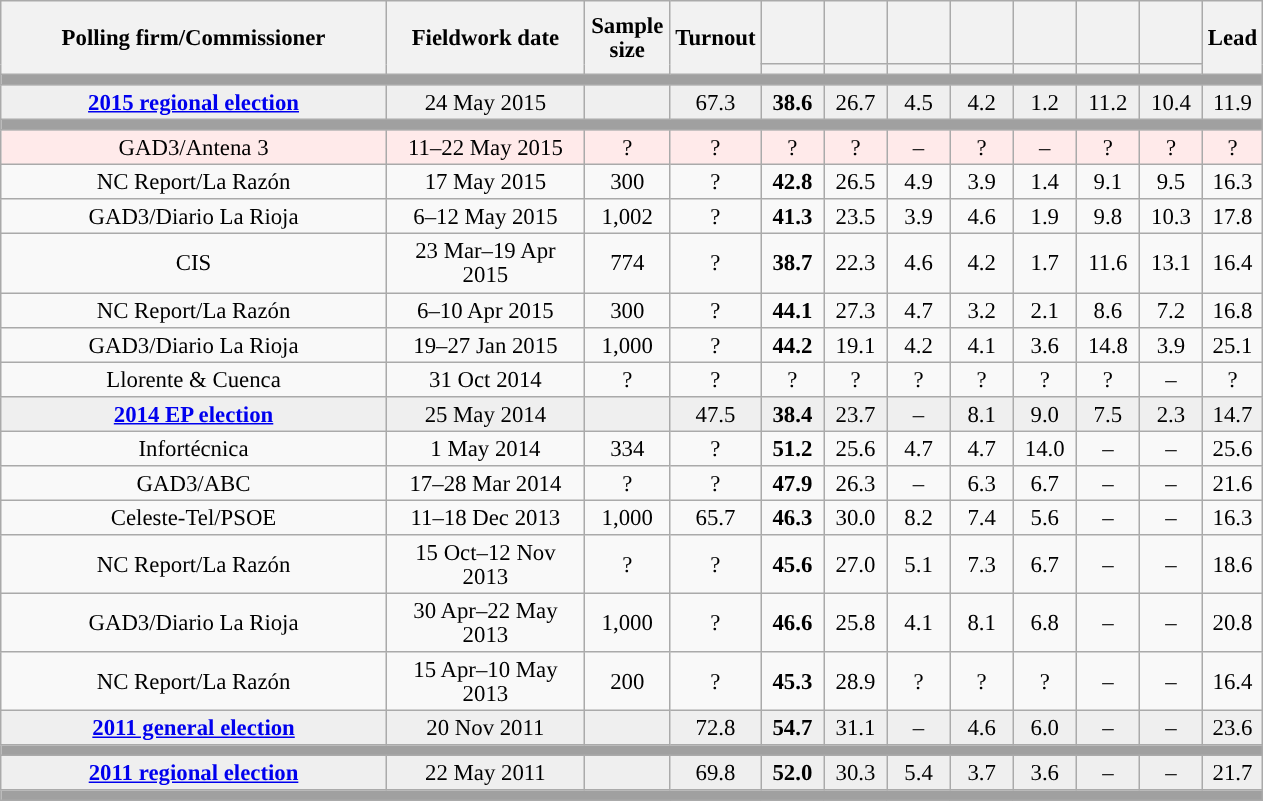<table class="wikitable collapsible collapsed" style="text-align:center; font-size:95%; line-height:16px;">
<tr style="height:42px;">
<th style="width:250px;" rowspan="2">Polling firm/Commissioner</th>
<th style="width:125px;" rowspan="2">Fieldwork date</th>
<th style="width:50px;" rowspan="2">Sample size</th>
<th style="width:45px;" rowspan="2">Turnout</th>
<th style="width:35px;"></th>
<th style="width:35px;"></th>
<th style="width:35px;"></th>
<th style="width:35px;"></th>
<th style="width:35px;"></th>
<th style="width:35px;"></th>
<th style="width:35px;"></th>
<th style="width:30px;" rowspan="2">Lead</th>
</tr>
<tr>
<th style="color:inherit;background:"></th>
<th style="color:inherit;background:"></th>
<th style="color:inherit;background:"></th>
<th style="color:inherit;background:"></th>
<th style="color:inherit;background:"></th>
<th style="color:inherit;background:"></th>
<th style="color:inherit;background:"></th>
</tr>
<tr>
<td colspan="12" style="background:#A0A0A0"></td>
</tr>
<tr style="background:#EFEFEF;">
<td><strong><a href='#'>2015 regional election</a></strong></td>
<td>24 May 2015</td>
<td></td>
<td>67.3</td>
<td><strong>38.6</strong><br></td>
<td>26.7<br></td>
<td>4.5<br></td>
<td>4.2<br></td>
<td>1.2<br></td>
<td>11.2<br></td>
<td>10.4<br></td>
<td style="background:">11.9</td>
</tr>
<tr>
<td colspan="12" style="background:#A0A0A0"></td>
</tr>
<tr style="background:#FFEAEA;">
<td>GAD3/Antena 3</td>
<td>11–22 May 2015</td>
<td>?</td>
<td>?</td>
<td>?<br></td>
<td>?<br></td>
<td>–</td>
<td>?<br></td>
<td>–</td>
<td>?<br></td>
<td>?<br></td>
<td style="background:">?</td>
</tr>
<tr>
<td>NC Report/La Razón</td>
<td>17 May 2015</td>
<td>300</td>
<td>?</td>
<td><strong>42.8</strong><br></td>
<td>26.5<br></td>
<td>4.9<br></td>
<td>3.9<br></td>
<td>1.4<br></td>
<td>9.1<br></td>
<td>9.5<br></td>
<td style="background:">16.3</td>
</tr>
<tr>
<td>GAD3/Diario La Rioja</td>
<td>6–12 May 2015</td>
<td>1,002</td>
<td>?</td>
<td><strong>41.3</strong><br></td>
<td>23.5<br></td>
<td>3.9<br></td>
<td>4.6<br></td>
<td>1.9<br></td>
<td>9.8<br></td>
<td>10.3<br></td>
<td style="background:">17.8</td>
</tr>
<tr>
<td>CIS</td>
<td>23 Mar–19 Apr 2015</td>
<td>774</td>
<td>?</td>
<td><strong>38.7</strong><br></td>
<td>22.3<br></td>
<td>4.6<br></td>
<td>4.2<br></td>
<td>1.7<br></td>
<td>11.6<br></td>
<td>13.1<br></td>
<td style="background:">16.4</td>
</tr>
<tr>
<td>NC Report/La Razón</td>
<td>6–10 Apr 2015</td>
<td>300</td>
<td>?</td>
<td><strong>44.1</strong><br></td>
<td>27.3<br></td>
<td>4.7<br></td>
<td>3.2<br></td>
<td>2.1<br></td>
<td>8.6<br></td>
<td>7.2<br></td>
<td style="background:">16.8</td>
</tr>
<tr>
<td>GAD3/Diario La Rioja</td>
<td>19–27 Jan 2015</td>
<td>1,000</td>
<td>?</td>
<td><strong>44.2</strong><br></td>
<td>19.1<br></td>
<td>4.2<br></td>
<td>4.1<br></td>
<td>3.6<br></td>
<td>14.8<br></td>
<td>3.9<br></td>
<td style="background:">25.1</td>
</tr>
<tr>
<td>Llorente & Cuenca</td>
<td>31 Oct 2014</td>
<td>?</td>
<td>?</td>
<td>?<br></td>
<td>?<br></td>
<td>?<br></td>
<td>?<br></td>
<td>?<br></td>
<td>?<br></td>
<td>–</td>
<td style="background:">?</td>
</tr>
<tr style="background:#EFEFEF;">
<td><strong><a href='#'>2014 EP election</a></strong></td>
<td>25 May 2014</td>
<td></td>
<td>47.5</td>
<td><strong>38.4</strong><br></td>
<td>23.7<br></td>
<td>–</td>
<td>8.1<br></td>
<td>9.0<br></td>
<td>7.5<br></td>
<td>2.3<br></td>
<td style="background:">14.7</td>
</tr>
<tr>
<td>Infortécnica</td>
<td>1 May 2014</td>
<td>334</td>
<td>?</td>
<td><strong>51.2</strong><br></td>
<td>25.6<br></td>
<td>4.7<br></td>
<td>4.7<br></td>
<td>14.0<br></td>
<td>–</td>
<td>–</td>
<td style="background:">25.6</td>
</tr>
<tr>
<td>GAD3/ABC</td>
<td>17–28 Mar 2014</td>
<td>?</td>
<td>?</td>
<td><strong>47.9</strong><br></td>
<td>26.3<br></td>
<td>–</td>
<td>6.3<br></td>
<td>6.7<br></td>
<td>–</td>
<td>–</td>
<td style="background:">21.6</td>
</tr>
<tr>
<td>Celeste-Tel/PSOE</td>
<td>11–18 Dec 2013</td>
<td>1,000</td>
<td>65.7</td>
<td><strong>46.3</strong><br></td>
<td>30.0<br></td>
<td>8.2<br></td>
<td>7.4<br></td>
<td>5.6<br></td>
<td>–</td>
<td>–</td>
<td style="background:">16.3</td>
</tr>
<tr>
<td>NC Report/La Razón</td>
<td>15 Oct–12 Nov 2013</td>
<td>?</td>
<td>?</td>
<td><strong>45.6</strong><br></td>
<td>27.0<br></td>
<td>5.1<br></td>
<td>7.3<br></td>
<td>6.7<br></td>
<td>–</td>
<td>–</td>
<td style="background:">18.6</td>
</tr>
<tr>
<td>GAD3/Diario La Rioja</td>
<td>30 Apr–22 May 2013</td>
<td>1,000</td>
<td>?</td>
<td><strong>46.6</strong><br></td>
<td>25.8<br></td>
<td>4.1<br></td>
<td>8.1<br></td>
<td>6.8<br></td>
<td>–</td>
<td>–</td>
<td style="background:">20.8</td>
</tr>
<tr>
<td>NC Report/La Razón</td>
<td>15 Apr–10 May 2013</td>
<td>200</td>
<td>?</td>
<td><strong>45.3</strong><br></td>
<td>28.9<br></td>
<td>?<br></td>
<td>?<br></td>
<td>?<br></td>
<td>–</td>
<td>–</td>
<td style="background:">16.4</td>
</tr>
<tr style="background:#EFEFEF;">
<td><strong><a href='#'>2011 general election</a></strong></td>
<td>20 Nov 2011</td>
<td></td>
<td>72.8</td>
<td><strong>54.7</strong><br></td>
<td>31.1<br></td>
<td>–</td>
<td>4.6<br></td>
<td>6.0<br></td>
<td>–</td>
<td>–</td>
<td style="background:">23.6</td>
</tr>
<tr>
<td colspan="12" style="background:#A0A0A0"></td>
</tr>
<tr style="background:#EFEFEF;">
<td><strong><a href='#'>2011 regional election</a></strong></td>
<td>22 May 2011</td>
<td></td>
<td>69.8</td>
<td><strong>52.0</strong><br></td>
<td>30.3<br></td>
<td>5.4<br></td>
<td>3.7<br></td>
<td>3.6<br></td>
<td>–</td>
<td>–</td>
<td style="background:">21.7</td>
</tr>
<tr>
<td colspan="12" style="background:#A0A0A0"></td>
</tr>
</table>
